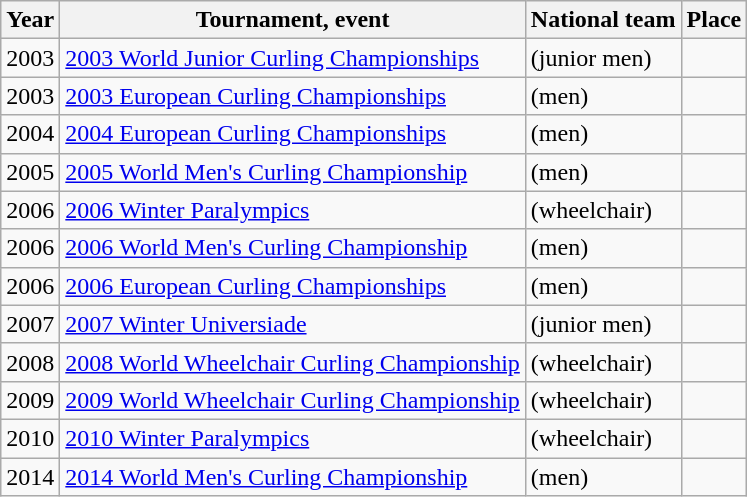<table class="wikitable">
<tr>
<th scope="col">Year</th>
<th scope="col">Tournament, event</th>
<th scope="col">National team</th>
<th scope="col">Place</th>
</tr>
<tr>
<td>2003</td>
<td><a href='#'>2003 World Junior Curling Championships</a></td>
<td> (junior men)</td>
<td></td>
</tr>
<tr>
<td>2003</td>
<td><a href='#'>2003 European Curling Championships</a></td>
<td> (men)</td>
<td></td>
</tr>
<tr>
<td>2004</td>
<td><a href='#'>2004 European Curling Championships</a></td>
<td> (men)</td>
<td></td>
</tr>
<tr>
<td>2005</td>
<td><a href='#'>2005 World Men's Curling Championship</a></td>
<td> (men)</td>
<td></td>
</tr>
<tr>
<td>2006</td>
<td><a href='#'>2006 Winter Paralympics</a></td>
<td> (wheelchair)</td>
<td></td>
</tr>
<tr>
<td>2006</td>
<td><a href='#'>2006 World Men's Curling Championship</a></td>
<td> (men)</td>
<td></td>
</tr>
<tr>
<td>2006</td>
<td><a href='#'>2006 European Curling Championships</a></td>
<td> (men)</td>
<td></td>
</tr>
<tr>
<td>2007</td>
<td><a href='#'>2007 Winter Universiade</a></td>
<td> (junior men)</td>
<td></td>
</tr>
<tr>
<td>2008</td>
<td><a href='#'>2008 World Wheelchair Curling Championship</a></td>
<td> (wheelchair)</td>
<td></td>
</tr>
<tr>
<td>2009</td>
<td><a href='#'>2009 World Wheelchair Curling Championship</a></td>
<td> (wheelchair)</td>
<td></td>
</tr>
<tr>
<td>2010</td>
<td><a href='#'>2010 Winter Paralympics</a></td>
<td> (wheelchair)</td>
<td></td>
</tr>
<tr>
<td>2014</td>
<td><a href='#'>2014 World Men's Curling Championship</a></td>
<td> (men)</td>
<td></td>
</tr>
</table>
